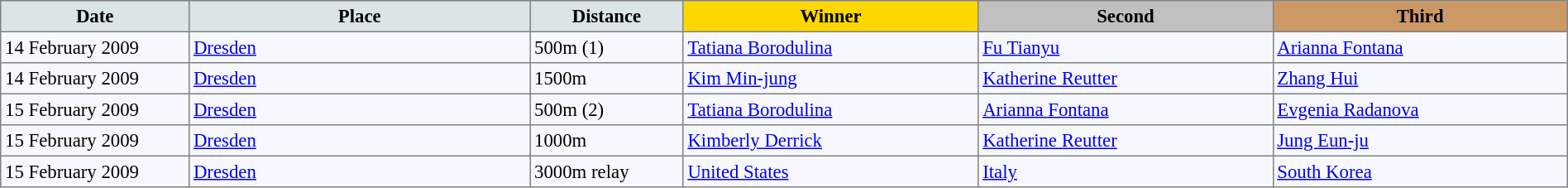<table bgcolor="#f7f8ff" cellpadding="3" cellspacing="0" border="1" style="font-size: 95%; border: gray solid 1px; border-collapse: collapse;">
<tr bgcolor="#CCCCCC">
<td align="center" bgcolor="#DCE5E5" width="150"><strong>Date</strong></td>
<td align="center" bgcolor="#DCE5E5" width="280"><strong>Place</strong></td>
<td align="center" bgcolor="#DCE5E5" width="120"><strong>Distance</strong></td>
<td align="center" bgcolor="gold" width="240"><strong>Winner</strong></td>
<td align="center" bgcolor="silver" width="240"><strong>Second</strong></td>
<td align="center" bgcolor="CC9966" width="240"><strong>Third</strong></td>
</tr>
<tr align="left">
<td>14 February 2009</td>
<td> <a href='#'>Dresden</a></td>
<td>500m (1)</td>
<td> <a href='#'>Tatiana Borodulina</a></td>
<td> <a href='#'>Fu Tianyu</a></td>
<td> <a href='#'>Arianna Fontana</a></td>
</tr>
<tr align="left">
<td>14 February 2009</td>
<td> <a href='#'>Dresden</a></td>
<td>1500m</td>
<td> <a href='#'>Kim Min-jung</a></td>
<td> <a href='#'>Katherine Reutter</a></td>
<td> <a href='#'>Zhang Hui</a></td>
</tr>
<tr align="left">
<td>15 February 2009</td>
<td> <a href='#'>Dresden</a></td>
<td>500m (2)</td>
<td> <a href='#'>Tatiana Borodulina</a></td>
<td> <a href='#'>Arianna Fontana</a></td>
<td> <a href='#'>Evgenia Radanova</a></td>
</tr>
<tr align="left">
<td>15 February 2009</td>
<td> <a href='#'>Dresden</a></td>
<td>1000m</td>
<td> <a href='#'>Kimberly Derrick</a></td>
<td> <a href='#'>Katherine Reutter</a></td>
<td> <a href='#'>Jung Eun-ju</a></td>
</tr>
<tr align="left">
<td>15 February 2009</td>
<td> <a href='#'>Dresden</a></td>
<td>3000m relay</td>
<td> <a href='#'>United States</a></td>
<td> <a href='#'>Italy</a></td>
<td> <a href='#'>South Korea</a></td>
</tr>
</table>
